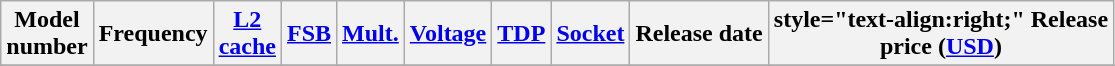<table class="wikitable">
<tr>
<th>Model<br>number</th>
<th>Frequency</th>
<th><a href='#'>L2<br>cache</a></th>
<th><a href='#'>FSB</a></th>
<th><a href='#'>Mult.</a></th>
<th><a href='#'>Voltage</a></th>
<th><a href='#'>TDP</a></th>
<th><a href='#'>Socket</a></th>
<th>Release date</th>
<th>style="text-align:right;"  Release<br>price (<a href='#'>USD</a>)</th>
</tr>
<tr>
</tr>
</table>
